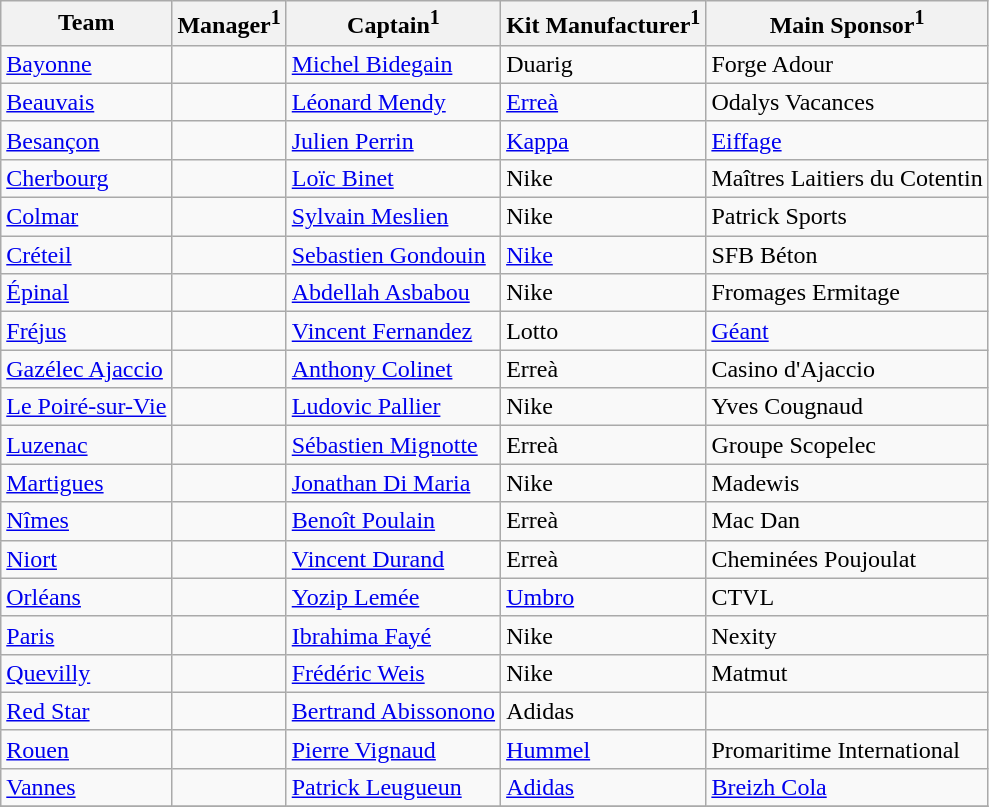<table class="wikitable sortable" style="text-align: left;">
<tr>
<th>Team</th>
<th>Manager<sup>1</sup></th>
<th>Captain<sup>1</sup></th>
<th>Kit Manufacturer<sup>1</sup></th>
<th>Main Sponsor<sup>1</sup></th>
</tr>
<tr>
<td><a href='#'>Bayonne</a></td>
<td></td>
<td><a href='#'>Michel Bidegain</a></td>
<td>Duarig</td>
<td>Forge Adour</td>
</tr>
<tr>
<td><a href='#'>Beauvais</a></td>
<td></td>
<td><a href='#'>Léonard Mendy</a></td>
<td><a href='#'>Erreà</a></td>
<td>Odalys Vacances</td>
</tr>
<tr>
<td><a href='#'>Besançon</a></td>
<td></td>
<td><a href='#'>Julien Perrin</a></td>
<td><a href='#'>Kappa</a></td>
<td><a href='#'>Eiffage</a></td>
</tr>
<tr>
<td><a href='#'>Cherbourg</a></td>
<td></td>
<td><a href='#'>Loïc Binet</a></td>
<td>Nike</td>
<td>Maîtres Laitiers du Cotentin</td>
</tr>
<tr>
<td><a href='#'>Colmar</a></td>
<td></td>
<td><a href='#'>Sylvain Meslien</a></td>
<td>Nike</td>
<td>Patrick Sports</td>
</tr>
<tr>
<td><a href='#'>Créteil</a></td>
<td></td>
<td><a href='#'>Sebastien Gondouin</a></td>
<td><a href='#'>Nike</a></td>
<td>SFB Béton</td>
</tr>
<tr>
<td><a href='#'>Épinal</a></td>
<td></td>
<td><a href='#'>Abdellah Asbabou</a></td>
<td>Nike</td>
<td>Fromages Ermitage</td>
</tr>
<tr>
<td><a href='#'>Fréjus</a></td>
<td></td>
<td><a href='#'>Vincent Fernandez</a></td>
<td>Lotto</td>
<td><a href='#'>Géant</a></td>
</tr>
<tr>
<td><a href='#'>Gazélec Ajaccio</a></td>
<td></td>
<td><a href='#'>Anthony Colinet</a></td>
<td>Erreà</td>
<td>Casino d'Ajaccio</td>
</tr>
<tr>
<td><a href='#'>Le Poiré-sur-Vie</a></td>
<td></td>
<td><a href='#'>Ludovic Pallier</a></td>
<td>Nike</td>
<td>Yves Cougnaud</td>
</tr>
<tr>
<td><a href='#'>Luzenac</a></td>
<td></td>
<td><a href='#'>Sébastien Mignotte</a></td>
<td>Erreà</td>
<td>Groupe Scopelec</td>
</tr>
<tr>
<td><a href='#'>Martigues</a></td>
<td></td>
<td><a href='#'>Jonathan Di Maria</a></td>
<td>Nike</td>
<td>Madewis</td>
</tr>
<tr>
<td><a href='#'>Nîmes</a></td>
<td></td>
<td><a href='#'>Benoît Poulain</a></td>
<td>Erreà</td>
<td>Mac Dan</td>
</tr>
<tr>
<td><a href='#'>Niort</a></td>
<td></td>
<td><a href='#'>Vincent Durand</a></td>
<td>Erreà</td>
<td>Cheminées Poujoulat</td>
</tr>
<tr>
<td><a href='#'>Orléans</a></td>
<td></td>
<td><a href='#'>Yozip Lemée</a></td>
<td><a href='#'>Umbro</a></td>
<td>CTVL</td>
</tr>
<tr>
<td><a href='#'>Paris</a></td>
<td></td>
<td><a href='#'>Ibrahima Fayé</a></td>
<td>Nike</td>
<td>Nexity</td>
</tr>
<tr>
<td><a href='#'>Quevilly</a></td>
<td></td>
<td><a href='#'>Frédéric Weis</a></td>
<td>Nike</td>
<td>Matmut</td>
</tr>
<tr>
<td><a href='#'>Red Star</a></td>
<td></td>
<td><a href='#'>Bertrand Abissonono</a></td>
<td>Adidas</td>
</tr>
<tr>
<td><a href='#'>Rouen</a></td>
<td></td>
<td><a href='#'>Pierre Vignaud</a></td>
<td><a href='#'>Hummel</a></td>
<td>Promaritime International</td>
</tr>
<tr>
<td><a href='#'>Vannes</a></td>
<td></td>
<td><a href='#'>Patrick Leugueun</a></td>
<td><a href='#'>Adidas</a></td>
<td><a href='#'>Breizh Cola</a></td>
</tr>
<tr>
</tr>
</table>
